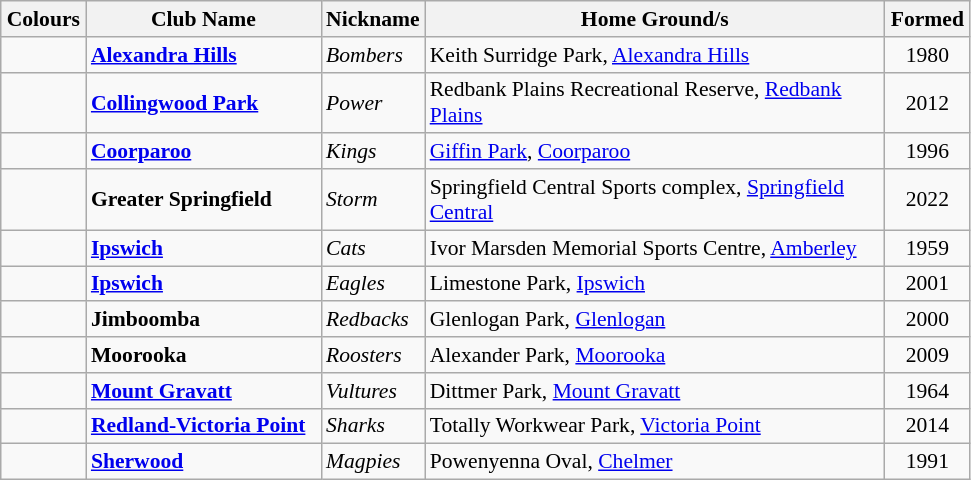<table class="wikitable sortable" style="font-size:90%">
<tr>
<th width="050px">Colours</th>
<th width="150px">Club Name</th>
<th width="050px">Nickname</th>
<th width="300px">Home Ground/s</th>
<th width="050px">Formed</th>
</tr>
<tr>
<td style="text-align:center;"></td>
<td><strong><a href='#'>Alexandra Hills</a></strong></td>
<td><em>Bombers</em></td>
<td>Keith Surridge Park, <a href='#'>Alexandra Hills</a></td>
<td style="text-align:center;">1980</td>
</tr>
<tr>
<td></td>
<td><strong><a href='#'>Collingwood Park</a></strong></td>
<td><em>Power</em></td>
<td>Redbank Plains Recreational Reserve, <a href='#'>Redbank Plains</a></td>
<td align="center">2012</td>
</tr>
<tr>
<td align="center"></td>
<td><strong><a href='#'>Coorparoo</a></strong> </td>
<td><em>Kings</em></td>
<td><a href='#'>Giffin Park</a>, <a href='#'>Coorparoo</a></td>
<td align="center">1996</td>
</tr>
<tr>
<td style="text-align:center;"></td>
<td><strong>Greater Springfield</strong></td>
<td><em>Storm</em></td>
<td>Springfield Central Sports complex, <a href='#'>Springfield Central</a></td>
<td style="text-align:center;">2022</td>
</tr>
<tr>
<td align="center"></td>
<td><strong><a href='#'>Ipswich</a></strong></td>
<td><em>Cats</em></td>
<td>Ivor Marsden Memorial Sports Centre, <a href='#'>Amberley</a></td>
<td align="center">1959</td>
</tr>
<tr>
<td style="text-align:center;"></td>
<td><strong><a href='#'>Ipswich</a></strong></td>
<td><em>Eagles</em></td>
<td>Limestone Park, <a href='#'>Ipswich</a></td>
<td style="text-align:center;">2001</td>
</tr>
<tr>
<td align="center"></td>
<td><strong>Jimboomba</strong></td>
<td><em>Redbacks</em></td>
<td>Glenlogan Park, <a href='#'>Glenlogan</a></td>
<td style="text-align:center;">2000</td>
</tr>
<tr>
<td style="text-align:center;"></td>
<td><strong>Moorooka</strong></td>
<td><em>Roosters</em></td>
<td>Alexander Park, <a href='#'>Moorooka</a></td>
<td style="text-align:center;">2009</td>
</tr>
<tr>
<td></td>
<td><strong><a href='#'>Mount Gravatt</a></strong></td>
<td><em>Vultures</em></td>
<td>Dittmer Park, <a href='#'>Mount Gravatt</a></td>
<td align=center>1964</td>
</tr>
<tr>
<td style="text-align:center;"></td>
<td><strong><a href='#'>Redland-Victoria Point</a></strong></td>
<td><em>Sharks</em></td>
<td>Totally Workwear Park, <a href='#'>Victoria Point</a></td>
<td align=center>2014</td>
</tr>
<tr>
<td align="center"></td>
<td><strong><a href='#'>Sherwood</a></strong></td>
<td><em>Magpies</em></td>
<td>Powenyenna Oval, <a href='#'>Chelmer</a></td>
<td align="center">1991</td>
</tr>
</table>
